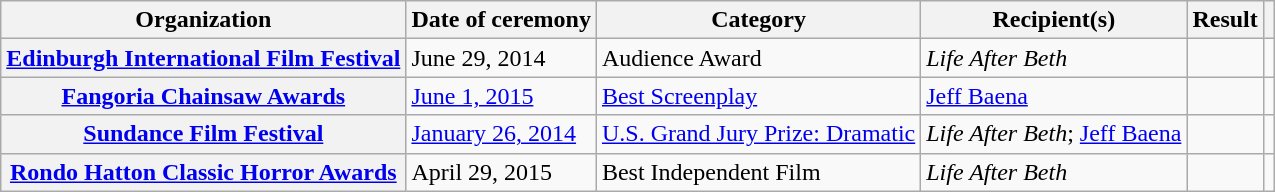<table class="wikitable sortable plainrowheaders">
<tr>
<th scope="col">Organization</th>
<th scope="col">Date of ceremony</th>
<th scope="col">Category</th>
<th scope="col">Recipient(s)</th>
<th scope="col">Result</th>
<th scope="col" class="unsortable"></th>
</tr>
<tr>
<th scope="row"><a href='#'>Edinburgh International Film Festival</a></th>
<td>June 29, 2014</td>
<td>Audience Award</td>
<td><em>Life After Beth</em></td>
<td></td>
<td align="center"></td>
</tr>
<tr>
<th scope="row"><a href='#'>Fangoria Chainsaw Awards</a></th>
<td><a href='#'>June 1, 2015</a></td>
<td><a href='#'>Best Screenplay</a></td>
<td><a href='#'>Jeff Baena</a></td>
<td></td>
<td style="text-align:center;"></td>
</tr>
<tr>
<th scope="row"><a href='#'>Sundance Film Festival</a></th>
<td><a href='#'>January 26, 2014</a></td>
<td><a href='#'>U.S. Grand Jury Prize: Dramatic</a></td>
<td><em>Life After Beth</em>; <a href='#'>Jeff Baena</a></td>
<td></td>
<td align="center"></td>
</tr>
<tr>
<th scope="row"><a href='#'>Rondo Hatton Classic Horror Awards</a></th>
<td>April 29, 2015</td>
<td>Best Independent Film</td>
<td><em>Life After Beth</em></td>
<td></td>
<td align="center"></td>
</tr>
</table>
